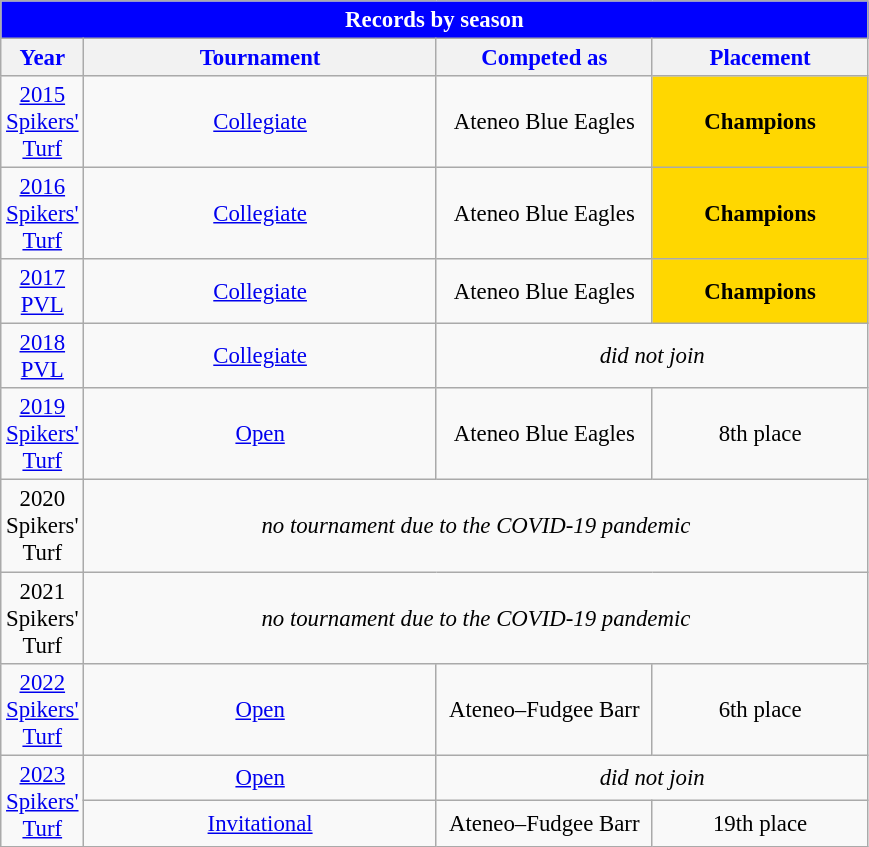<table class="wikitable sortable" style="font-size:95%; text-align:left;">
<tr>
<th colspan="5" style= "background: blue; color: white; text-align: center"><strong>Records by season</strong></th>
</tr>
<tr style="background: white; color: blue">
<th style= "align=center; width:1em;">Year</th>
<th style= "align=center;width:15em;">Tournament</th>
<th style= "align=center; width:9em;">Competed as</th>
<th style= "align=center; width:9em;">Placement</th>
</tr>
<tr align=center>
<td><a href='#'>2015 Spikers' Turf</a></td>
<td><a href='#'>Collegiate</a></td>
<td>Ateneo Blue Eagles</td>
<td style="background:gold;"><strong>Champions</strong></td>
</tr>
<tr align=center>
<td><a href='#'>2016 Spikers' Turf</a></td>
<td><a href='#'>Collegiate</a></td>
<td>Ateneo Blue Eagles</td>
<td style="background:gold;"><strong>Champions</strong></td>
</tr>
<tr align=center>
<td><a href='#'>2017 PVL</a></td>
<td><a href='#'>Collegiate</a></td>
<td>Ateneo Blue Eagles</td>
<td style="background:gold;"><strong>Champions</strong></td>
</tr>
<tr align=center>
<td><a href='#'>2018 PVL</a></td>
<td><a href='#'>Collegiate</a></td>
<td colspan=2><em>did not join</em></td>
</tr>
<tr align=center>
<td><a href='#'>2019 Spikers' Turf</a></td>
<td><a href='#'>Open</a></td>
<td>Ateneo Blue Eagles</td>
<td>8th place</td>
</tr>
<tr align=center>
<td>2020 Spikers' Turf</td>
<td colspan=4><em>no tournament due to the COVID-19 pandemic</em></td>
</tr>
<tr align=center>
<td>2021 Spikers' Turf</td>
<td colspan=4><em>no tournament due to the COVID-19 pandemic</em></td>
</tr>
<tr align=center>
<td><a href='#'>2022 Spikers' Turf</a></td>
<td><a href='#'>Open</a></td>
<td>Ateneo–Fudgee Barr</td>
<td>6th place</td>
</tr>
<tr align=center>
<td rowspan=2><a href='#'>2023 Spikers' Turf</a></td>
<td><a href='#'>Open</a></td>
<td colspan=2><em>did not join</em></td>
</tr>
<tr align=center>
<td><a href='#'>Invitational</a></td>
<td>Ateneo–Fudgee Barr</td>
<td>19th place</td>
</tr>
</table>
